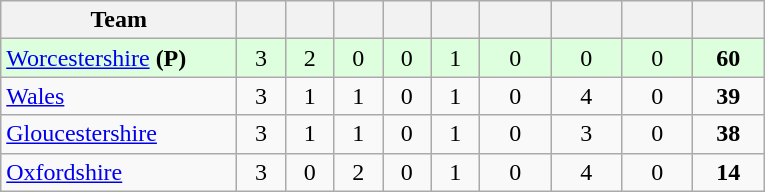<table class="wikitable" style="text-align:center">
<tr>
<th width="150">Team</th>
<th width="25"></th>
<th width="25"></th>
<th width="25"></th>
<th width="25"></th>
<th width="25"></th>
<th width="40"></th>
<th width="40"></th>
<th width="40"></th>
<th width="40"></th>
</tr>
<tr style="background:#dfd">
<td style="text-align:left"><a href='#'>Worcestershire</a> <strong>(P)</strong></td>
<td>3</td>
<td>2</td>
<td>0</td>
<td>0</td>
<td>1</td>
<td>0</td>
<td>0</td>
<td>0</td>
<td><strong>60</strong></td>
</tr>
<tr>
<td style="text-align:left"><a href='#'>Wales</a></td>
<td>3</td>
<td>1</td>
<td>1</td>
<td>0</td>
<td>1</td>
<td>0</td>
<td>4</td>
<td>0</td>
<td><strong>39</strong></td>
</tr>
<tr>
<td style="text-align:left"><a href='#'>Gloucestershire</a></td>
<td>3</td>
<td>1</td>
<td>1</td>
<td>0</td>
<td>1</td>
<td>0</td>
<td>3</td>
<td>0</td>
<td><strong>38</strong></td>
</tr>
<tr>
<td style="text-align:left"><a href='#'>Oxfordshire</a></td>
<td>3</td>
<td>0</td>
<td>2</td>
<td>0</td>
<td>1</td>
<td>0</td>
<td>4</td>
<td>0</td>
<td><strong>14</strong></td>
</tr>
</table>
